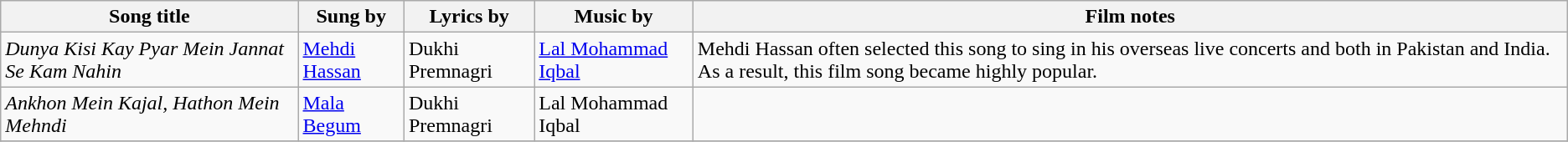<table class= "wikitable">
<tr>
<th>Song title</th>
<th>Sung by</th>
<th>Lyrics by</th>
<th>Music by</th>
<th>Film notes</th>
</tr>
<tr>
<td><em>Dunya Kisi Kay Pyar Mein Jannat Se Kam Nahin</em></td>
<td><a href='#'>Mehdi Hassan</a></td>
<td>Dukhi Premnagri</td>
<td><a href='#'>Lal Mohammad Iqbal</a></td>
<td>Mehdi Hassan often selected this song to sing in his overseas live concerts and both in Pakistan and India. As a result, this film song became highly popular.</td>
</tr>
<tr>
<td><em>Ankhon Mein Kajal, Hathon Mein Mehndi</em></td>
<td><a href='#'>Mala Begum</a></td>
<td>Dukhi Premnagri</td>
<td>Lal Mohammad Iqbal</td>
<td></td>
</tr>
<tr>
</tr>
</table>
